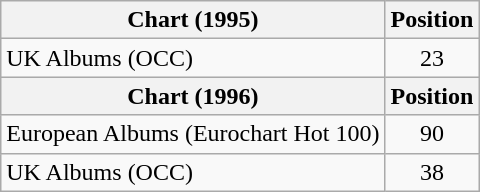<table class="wikitable plainrowheaders">
<tr>
<th>Chart (1995)</th>
<th>Position</th>
</tr>
<tr>
<td>UK Albums (OCC)</td>
<td style="text-align:center;">23</td>
</tr>
<tr>
<th>Chart (1996)</th>
<th>Position</th>
</tr>
<tr>
<td>European Albums (Eurochart Hot 100)</td>
<td align="center">90</td>
</tr>
<tr>
<td>UK Albums (OCC)</td>
<td style="text-align:center;">38</td>
</tr>
</table>
